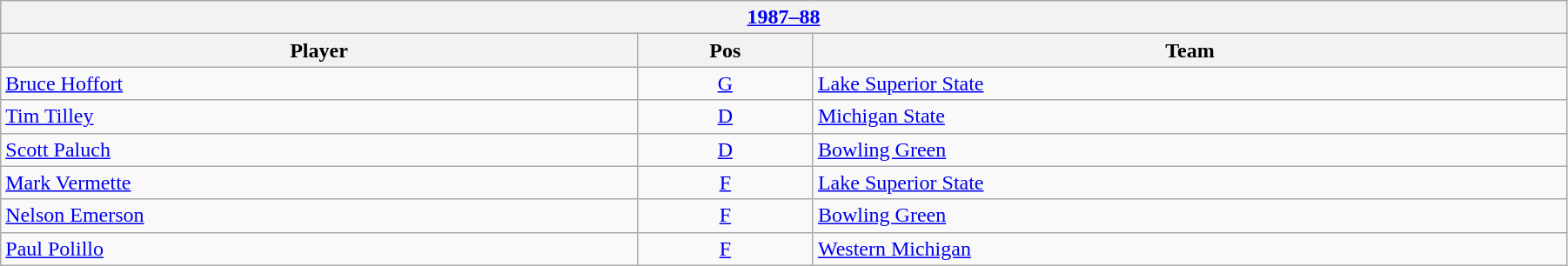<table class="wikitable" width=95%>
<tr>
<th colspan=3><a href='#'>1987–88</a></th>
</tr>
<tr>
<th>Player</th>
<th>Pos</th>
<th>Team</th>
</tr>
<tr>
<td><a href='#'>Bruce Hoffort</a></td>
<td style="text-align:center;"><a href='#'>G</a></td>
<td><a href='#'>Lake Superior State</a></td>
</tr>
<tr>
<td><a href='#'>Tim Tilley</a></td>
<td style="text-align:center;"><a href='#'>D</a></td>
<td><a href='#'>Michigan State</a></td>
</tr>
<tr>
<td><a href='#'>Scott Paluch</a></td>
<td style="text-align:center;"><a href='#'>D</a></td>
<td><a href='#'>Bowling Green</a></td>
</tr>
<tr>
<td><a href='#'>Mark Vermette</a></td>
<td style="text-align:center;"><a href='#'>F</a></td>
<td><a href='#'>Lake Superior State</a></td>
</tr>
<tr>
<td><a href='#'>Nelson Emerson</a></td>
<td style="text-align:center;"><a href='#'>F</a></td>
<td><a href='#'>Bowling Green</a></td>
</tr>
<tr>
<td><a href='#'>Paul Polillo</a></td>
<td style="text-align:center;"><a href='#'>F</a></td>
<td><a href='#'>Western Michigan</a></td>
</tr>
</table>
